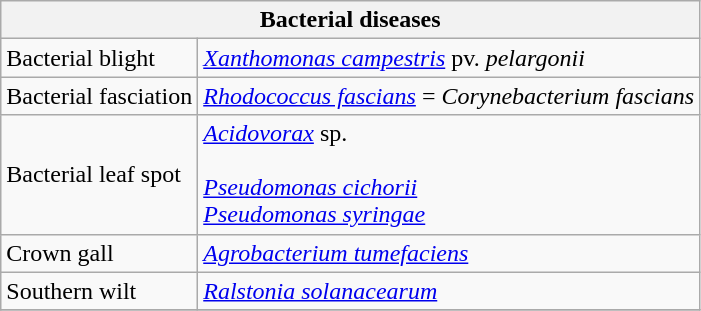<table class="wikitable" style="clear">
<tr>
<th colspan=2><strong>Bacterial diseases</strong><br></th>
</tr>
<tr>
<td>Bacterial blight</td>
<td><em><a href='#'>Xanthomonas campestris</a></em> pv. <em>pelargonii</em></td>
</tr>
<tr>
<td>Bacterial fasciation</td>
<td><em><a href='#'>Rhodococcus fascians</a></em> = <em>Corynebacterium fascians</em></td>
</tr>
<tr>
<td>Bacterial leaf spot</td>
<td><em><a href='#'>Acidovorax</a></em> sp. <br><br><em><a href='#'>Pseudomonas cichorii</a></em> <br>
<em><a href='#'>Pseudomonas syringae</a></em></td>
</tr>
<tr>
<td>Crown gall</td>
<td><em><a href='#'>Agrobacterium tumefaciens</a></em></td>
</tr>
<tr>
<td>Southern wilt</td>
<td><em><a href='#'>Ralstonia solanacearum</a></em></td>
</tr>
<tr>
</tr>
</table>
